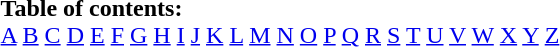<table border="0" id="toc" style="margin: 0 auto;" align=center>
<tr>
<td><strong>Table of contents:</strong><br><a href='#'>A</a> <a href='#'>B</a> <a href='#'>C</a> <a href='#'>D</a> <a href='#'>E</a> <a href='#'>F</a> <a href='#'>G</a> <a href='#'>H</a> <a href='#'>I</a> <a href='#'>J</a> <a href='#'>K</a> <a href='#'>L</a> <a href='#'>M</a> <a href='#'>N</a> <a href='#'>O</a> <a href='#'>P</a> <a href='#'>Q</a> <a href='#'>R</a> <a href='#'>S</a> <a href='#'>T</a> <a href='#'>U</a> <a href='#'>V</a> <a href='#'>W</a> <a href='#'>X</a> <a href='#'>Y</a> <a href='#'>Z</a></td>
</tr>
</table>
